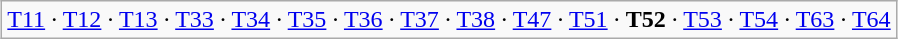<table class="wikitable" style="margin:1em auto;">
<tr>
<td><a href='#'>T11</a> · <a href='#'>T12</a> · <a href='#'>T13</a> · <a href='#'>T33</a> · <a href='#'>T34</a> · <a href='#'>T35</a> · <a href='#'>T36</a> · <a href='#'>T37</a> · <a href='#'>T38</a> · <a href='#'>T47</a> · <a href='#'>T51</a> · <strong>T52</strong> · <a href='#'>T53</a> · <a href='#'>T54</a> · <a href='#'>T63</a> · <a href='#'>T64</a></td>
</tr>
</table>
